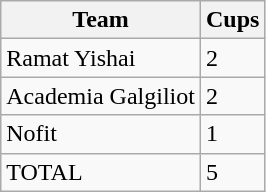<table class="wikitable">
<tr>
<th>Team</th>
<th>Cups</th>
</tr>
<tr>
<td>Ramat Yishai</td>
<td>2</td>
</tr>
<tr>
<td>Academia Galgiliot</td>
<td>2</td>
</tr>
<tr>
<td>Nofit</td>
<td>1</td>
</tr>
<tr>
<td>TOTAL</td>
<td>5</td>
</tr>
</table>
